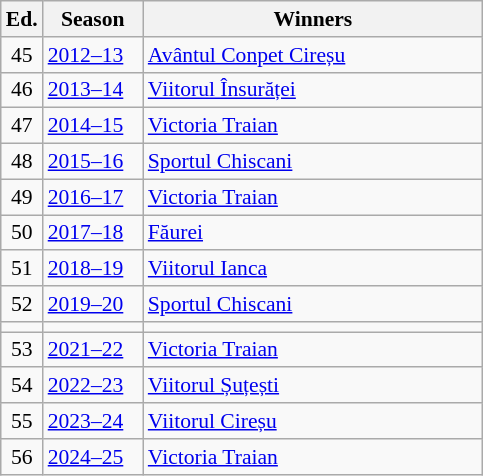<table class="wikitable" style="font-size:90%">
<tr>
<th><abbr>Ed.</abbr></th>
<th width="60">Season</th>
<th width="220">Winners</th>
</tr>
<tr>
<td align=center>45</td>
<td><a href='#'>2012–13</a></td>
<td><a href='#'>Avântul Conpet Cireșu</a></td>
</tr>
<tr>
<td align=center>46</td>
<td><a href='#'>2013–14</a></td>
<td><a href='#'>Viitorul Însurăței</a></td>
</tr>
<tr>
<td align=center>47</td>
<td><a href='#'>2014–15</a></td>
<td><a href='#'>Victoria Traian</a></td>
</tr>
<tr>
<td align=center>48</td>
<td><a href='#'>2015–16</a></td>
<td><a href='#'>Sportul Chiscani</a></td>
</tr>
<tr>
<td align=center>49</td>
<td><a href='#'>2016–17</a></td>
<td><a href='#'>Victoria Traian</a></td>
</tr>
<tr>
<td align=center>50</td>
<td><a href='#'>2017–18</a></td>
<td><a href='#'>Făurei</a></td>
</tr>
<tr>
<td align=center>51</td>
<td><a href='#'>2018–19</a></td>
<td><a href='#'>Viitorul Ianca</a></td>
</tr>
<tr>
<td align=center>52</td>
<td><a href='#'>2019–20</a></td>
<td><a href='#'>Sportul Chiscani</a></td>
</tr>
<tr>
<td align=center></td>
<td></td>
<td></td>
</tr>
<tr>
<td align=center>53</td>
<td><a href='#'>2021–22</a></td>
<td><a href='#'>Victoria Traian</a></td>
</tr>
<tr>
<td align=center>54</td>
<td><a href='#'>2022–23</a></td>
<td><a href='#'>Viitorul Șuțești</a></td>
</tr>
<tr>
<td align=center>55</td>
<td><a href='#'>2023–24</a></td>
<td><a href='#'>Viitorul Cireșu</a></td>
</tr>
<tr>
<td align=center>56</td>
<td><a href='#'>2024–25</a></td>
<td><a href='#'>Victoria Traian</a></td>
</tr>
</table>
